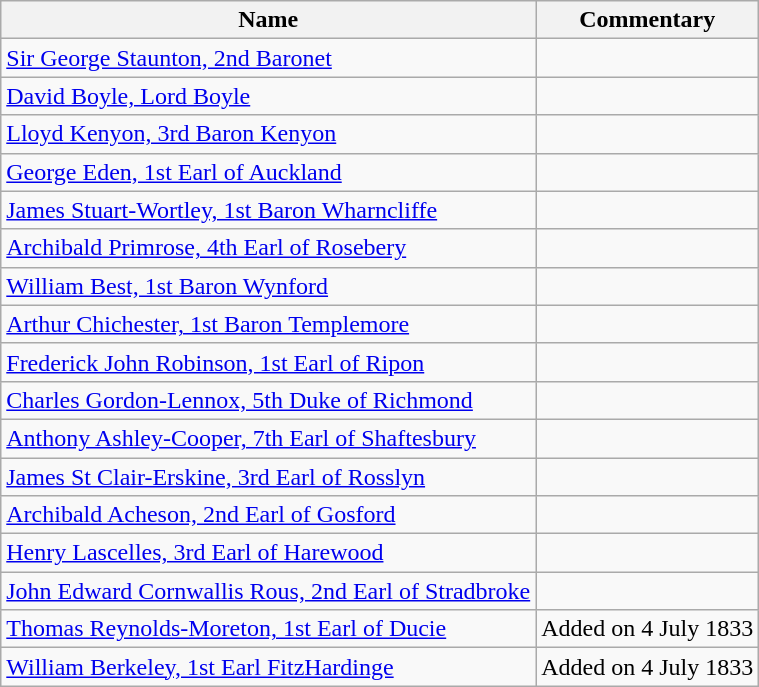<table class="wikitable">
<tr>
<th>Name</th>
<th>Commentary</th>
</tr>
<tr>
<td><a href='#'>Sir George Staunton, 2nd Baronet</a></td>
<td></td>
</tr>
<tr>
<td><a href='#'>David Boyle, Lord Boyle</a></td>
<td></td>
</tr>
<tr>
<td><a href='#'>Lloyd Kenyon, 3rd Baron Kenyon</a></td>
<td></td>
</tr>
<tr>
<td><a href='#'>George Eden, 1st Earl of Auckland</a></td>
<td></td>
</tr>
<tr>
<td><a href='#'>James Stuart-Wortley, 1st Baron Wharncliffe</a></td>
<td></td>
</tr>
<tr>
<td><a href='#'>Archibald Primrose, 4th Earl of Rosebery</a></td>
<td></td>
</tr>
<tr>
<td><a href='#'>William Best, 1st Baron Wynford</a></td>
<td></td>
</tr>
<tr>
<td><a href='#'>Arthur Chichester, 1st Baron Templemore</a></td>
<td></td>
</tr>
<tr>
<td><a href='#'>Frederick John Robinson, 1st Earl of Ripon</a></td>
<td></td>
</tr>
<tr>
<td><a href='#'>Charles Gordon-Lennox, 5th Duke of Richmond</a></td>
<td></td>
</tr>
<tr>
<td><a href='#'>Anthony Ashley-Cooper, 7th Earl of Shaftesbury</a></td>
<td></td>
</tr>
<tr>
<td><a href='#'>James St Clair-Erskine, 3rd Earl of Rosslyn</a></td>
<td></td>
</tr>
<tr>
<td><a href='#'>Archibald Acheson, 2nd Earl of Gosford</a></td>
<td></td>
</tr>
<tr>
<td><a href='#'>Henry Lascelles, 3rd Earl of Harewood</a></td>
<td></td>
</tr>
<tr>
<td><a href='#'>John Edward Cornwallis Rous, 2nd Earl of Stradbroke</a></td>
<td></td>
</tr>
<tr>
<td><a href='#'>Thomas Reynolds-Moreton, 1st Earl of Ducie</a></td>
<td>Added on 4 July 1833</td>
</tr>
<tr>
<td><a href='#'>William Berkeley, 1st Earl FitzHardinge</a></td>
<td>Added on 4 July 1833</td>
</tr>
</table>
